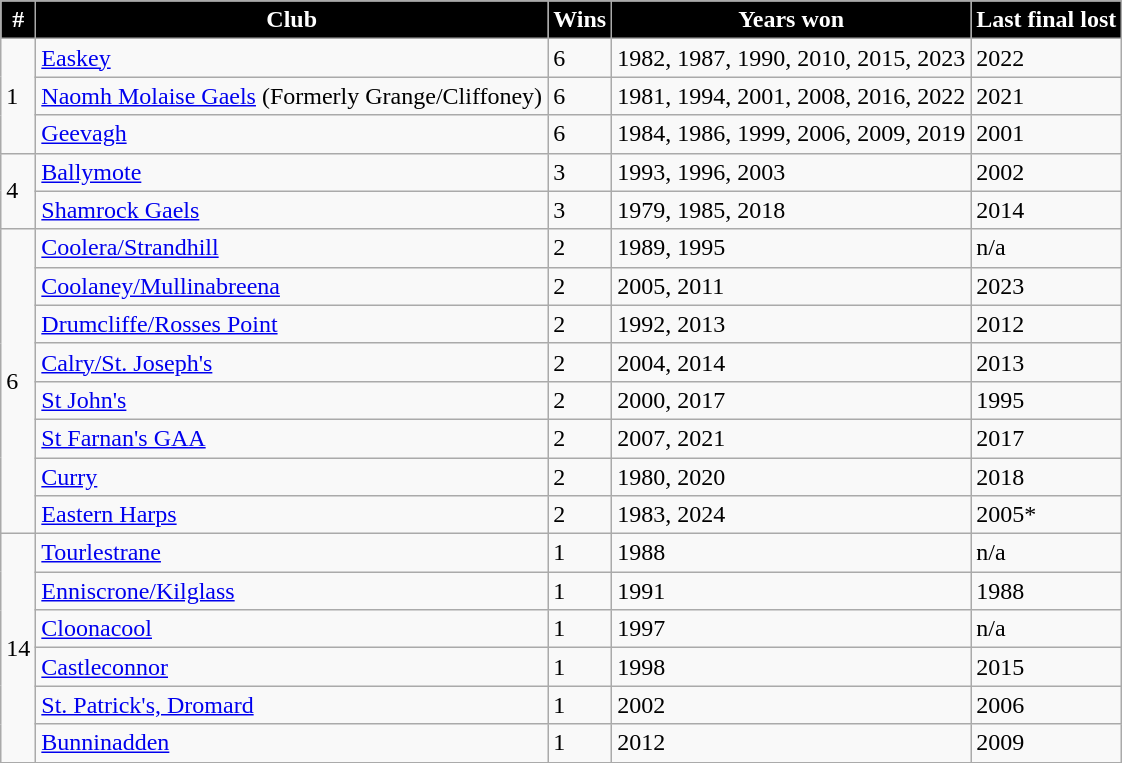<table class="wikitable">
<tr>
<th style="background:black;color:white">#</th>
<th style="background:black;color:white">Club</th>
<th style="background:black;color:white">Wins</th>
<th style="background:black;color:white">Years won</th>
<th style="background:black;color:white">Last final lost</th>
</tr>
<tr>
<td rowspan="3">1</td>
<td><a href='#'>Easkey</a></td>
<td>6</td>
<td>1982, 1987, 1990, 2010, 2015, 2023</td>
<td>2022</td>
</tr>
<tr>
<td><a href='#'>Naomh Molaise Gaels</a> (Formerly Grange/Cliffoney)</td>
<td>6</td>
<td>1981, 1994, 2001, 2008, 2016, 2022</td>
<td>2021</td>
</tr>
<tr>
<td><a href='#'>Geevagh</a></td>
<td>6</td>
<td>1984, 1986, 1999, 2006, 2009, 2019</td>
<td>2001</td>
</tr>
<tr>
<td rowspan=2>4</td>
<td><a href='#'>Ballymote</a></td>
<td>3</td>
<td>1993, 1996, 2003</td>
<td>2002</td>
</tr>
<tr>
<td><a href='#'>Shamrock Gaels</a></td>
<td>3</td>
<td>1979, 1985, 2018</td>
<td>2014</td>
</tr>
<tr>
<td rowspan="8">6</td>
<td><a href='#'>Coolera/Strandhill</a></td>
<td>2</td>
<td>1989, 1995</td>
<td>n/a</td>
</tr>
<tr>
<td><a href='#'>Coolaney/Mullinabreena</a></td>
<td>2</td>
<td>2005, 2011</td>
<td>2023</td>
</tr>
<tr>
<td><a href='#'>Drumcliffe/Rosses Point</a></td>
<td>2</td>
<td>1992,  2013</td>
<td>2012</td>
</tr>
<tr>
<td><a href='#'>Calry/St. Joseph's</a></td>
<td>2</td>
<td>2004, 2014</td>
<td>2013</td>
</tr>
<tr>
<td><a href='#'>St John's</a></td>
<td>2</td>
<td>2000, 2017</td>
<td>1995</td>
</tr>
<tr>
<td><a href='#'>St Farnan's GAA</a></td>
<td>2</td>
<td>2007, 2021</td>
<td>2017</td>
</tr>
<tr>
<td><a href='#'>Curry</a></td>
<td>2</td>
<td>1980, 2020</td>
<td>2018</td>
</tr>
<tr>
<td><a href='#'>Eastern Harps</a></td>
<td>2</td>
<td>1983, 2024</td>
<td>2005*</td>
</tr>
<tr>
<td rowspan="7">14</td>
<td><a href='#'>Tourlestrane</a></td>
<td>1</td>
<td>1988</td>
<td>n/a</td>
</tr>
<tr>
<td><a href='#'>Enniscrone/Kilglass</a></td>
<td>1</td>
<td>1991</td>
<td>1988</td>
</tr>
<tr>
<td><a href='#'>Cloonacool</a></td>
<td>1</td>
<td>1997</td>
<td>n/a</td>
</tr>
<tr>
<td><a href='#'>Castleconnor</a></td>
<td>1</td>
<td>1998</td>
<td>2015</td>
</tr>
<tr>
<td><a href='#'>St. Patrick's, Dromard</a></td>
<td>1</td>
<td>2002</td>
<td>2006</td>
</tr>
<tr>
<td><a href='#'>Bunninadden</a></td>
<td>1</td>
<td>2012</td>
<td>2009</td>
</tr>
</table>
